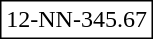<table class="wikitable" style="background:white; color:black; text-align:center;">
<tr>
<td style="border:1px solid black;">12-NN-345.67</td>
</tr>
</table>
